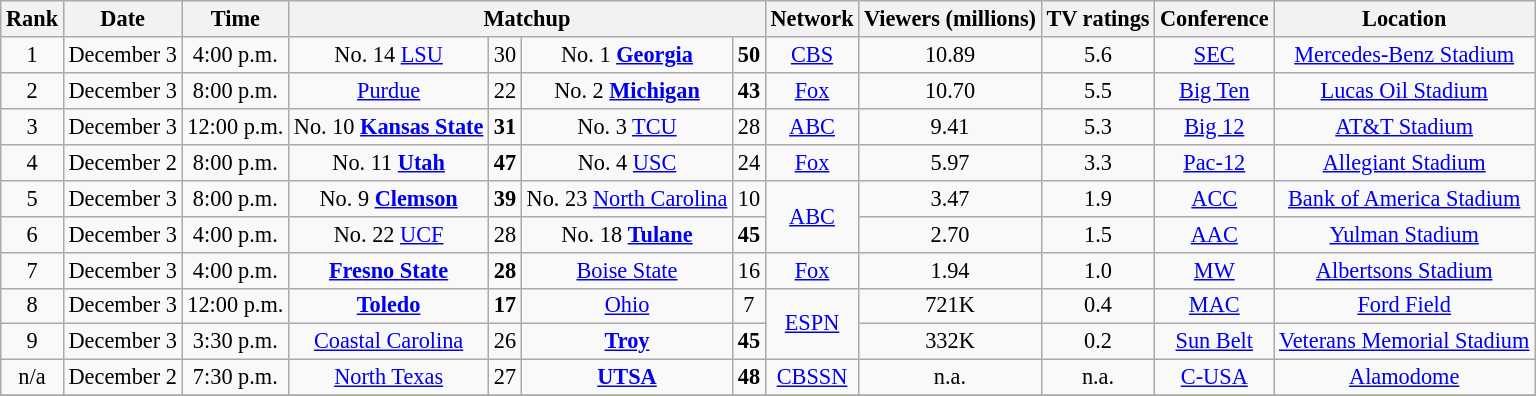<table class="wikitable" style="font-size: 93%; text-align:center;">
<tr>
<th>Rank</th>
<th>Date</th>
<th>Time</th>
<th colspan=4>Matchup</th>
<th>Network</th>
<th>Viewers (millions)</th>
<th>TV ratings</th>
<th>Conference</th>
<th>Location</th>
</tr>
<tr>
<td>1</td>
<td>December 3</td>
<td>4:00 p.m.</td>
<td>No. 14 <a href='#'>LSU</a></td>
<td>30</td>
<td>No. 1 <strong><a href='#'>Georgia</a></strong></td>
<td><strong>50</strong></td>
<td><a href='#'>CBS</a></td>
<td>10.89</td>
<td>5.6</td>
<td><a href='#'>SEC</a></td>
<td><a href='#'>Mercedes-Benz Stadium</a></td>
</tr>
<tr>
<td>2</td>
<td>December 3</td>
<td>8:00 p.m.</td>
<td><a href='#'>Purdue</a></td>
<td>22</td>
<td>No. 2 <strong><a href='#'>Michigan</a></strong></td>
<td><strong>43</strong></td>
<td><a href='#'>Fox</a></td>
<td>10.70</td>
<td>5.5</td>
<td><a href='#'>Big Ten</a></td>
<td><a href='#'>Lucas Oil Stadium</a></td>
</tr>
<tr>
<td>3</td>
<td>December 3</td>
<td>12:00 p.m.</td>
<td>No. 10 <strong><a href='#'>Kansas State</a></strong></td>
<td><strong>31</strong></td>
<td>No. 3 <a href='#'>TCU</a></td>
<td>28</td>
<td><a href='#'>ABC</a></td>
<td>9.41</td>
<td>5.3</td>
<td><a href='#'>Big 12</a></td>
<td><a href='#'>AT&T Stadium</a></td>
</tr>
<tr>
<td>4</td>
<td>December 2</td>
<td>8:00 p.m.</td>
<td>No. 11 <strong><a href='#'>Utah</a></strong></td>
<td><strong>47</strong></td>
<td>No. 4 <a href='#'>USC</a></td>
<td>24</td>
<td><a href='#'>Fox</a></td>
<td>5.97</td>
<td>3.3</td>
<td><a href='#'>Pac-12</a></td>
<td><a href='#'>Allegiant Stadium</a></td>
</tr>
<tr>
<td>5</td>
<td>December 3</td>
<td>8:00 p.m.</td>
<td>No. 9 <strong><a href='#'>Clemson</a></strong></td>
<td><strong>39</strong></td>
<td>No. 23 <a href='#'>North Carolina</a></td>
<td>10</td>
<td rowspan="2"><a href='#'>ABC</a></td>
<td>3.47</td>
<td>1.9</td>
<td><a href='#'>ACC</a></td>
<td><a href='#'>Bank of America Stadium</a></td>
</tr>
<tr>
<td>6</td>
<td>December 3</td>
<td>4:00 p.m.</td>
<td>No. 22 <a href='#'>UCF</a></td>
<td>28</td>
<td>No. 18 <strong><a href='#'>Tulane</a></strong></td>
<td><strong>45</strong></td>
<td>2.70</td>
<td>1.5</td>
<td><a href='#'>AAC</a></td>
<td><a href='#'>Yulman Stadium</a></td>
</tr>
<tr>
<td>7</td>
<td>December 3</td>
<td>4:00 p.m.</td>
<td><strong><a href='#'>Fresno State</a></strong></td>
<td><strong>28</strong></td>
<td><a href='#'>Boise State</a></td>
<td>16</td>
<td><a href='#'>Fox</a></td>
<td>1.94</td>
<td>1.0</td>
<td><a href='#'>MW</a></td>
<td><a href='#'>Albertsons Stadium</a></td>
</tr>
<tr>
<td>8</td>
<td>December 3</td>
<td>12:00 p.m.</td>
<td><strong><a href='#'>Toledo</a></strong></td>
<td><strong>17</strong></td>
<td><a href='#'>Ohio</a></td>
<td>7</td>
<td rowspan="2"><a href='#'>ESPN</a></td>
<td>721K</td>
<td>0.4</td>
<td><a href='#'>MAC</a></td>
<td><a href='#'>Ford Field</a></td>
</tr>
<tr>
<td>9</td>
<td>December 3</td>
<td>3:30 p.m.</td>
<td><a href='#'>Coastal Carolina</a></td>
<td>26</td>
<td><strong><a href='#'>Troy</a></strong></td>
<td><strong>45</strong></td>
<td>332K</td>
<td>0.2</td>
<td><a href='#'>Sun Belt</a></td>
<td><a href='#'>Veterans Memorial Stadium</a></td>
</tr>
<tr>
<td>n/a</td>
<td>December 2</td>
<td>7:30 p.m.</td>
<td><a href='#'>North Texas</a></td>
<td>27</td>
<td><strong><a href='#'>UTSA</a></strong></td>
<td><strong>48</strong></td>
<td><a href='#'>CBSSN</a></td>
<td>n.a.</td>
<td>n.a.</td>
<td><a href='#'>C-USA</a></td>
<td><a href='#'>Alamodome</a></td>
</tr>
<tr>
</tr>
</table>
